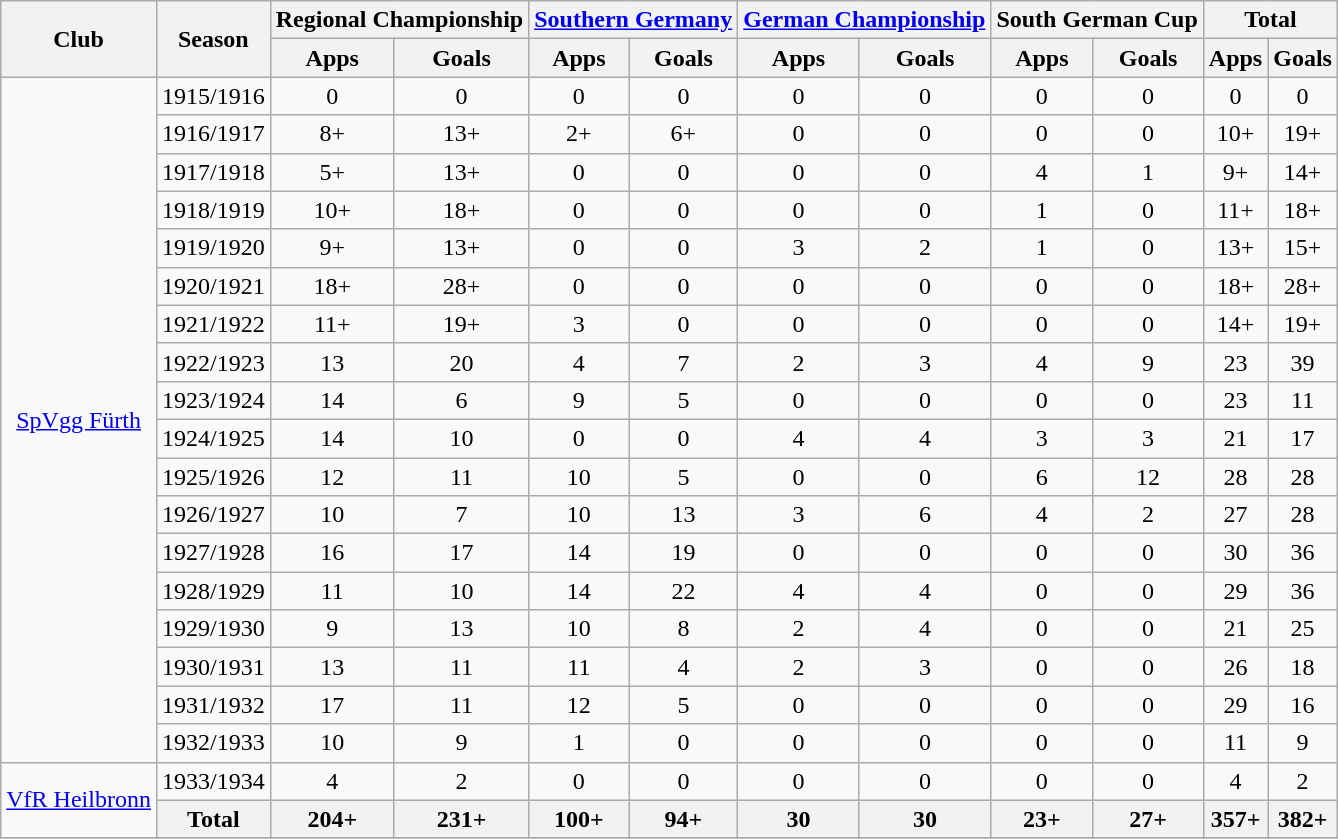<table class="wikitable" style="font-size:100%; text-align: center;">
<tr>
<th rowspan=2>Club</th>
<th rowspan=2>Season</th>
<th colspan=2>Regional Championship</th>
<th colspan=2><a href='#'>Southern Germany</a></th>
<th colspan=2><a href='#'>German Championship</a></th>
<th colspan=2>South German Cup</th>
<th colspan=2>Total</th>
</tr>
<tr>
<th>Apps</th>
<th>Goals</th>
<th>Apps</th>
<th>Goals</th>
<th>Apps</th>
<th>Goals</th>
<th>Apps</th>
<th>Goals</th>
<th>Apps</th>
<th>Goals</th>
</tr>
<tr>
<td rowspan=18><a href='#'>SpVgg Fürth</a></td>
<td>1915/1916</td>
<td>0</td>
<td>0</td>
<td>0</td>
<td>0</td>
<td>0</td>
<td>0</td>
<td>0</td>
<td>0</td>
<td>0</td>
<td>0</td>
</tr>
<tr>
<td>1916/1917</td>
<td>8+</td>
<td>13+</td>
<td>2+</td>
<td>6+</td>
<td>0</td>
<td>0</td>
<td>0</td>
<td>0</td>
<td>10+</td>
<td>19+</td>
</tr>
<tr>
<td>1917/1918</td>
<td>5+</td>
<td>13+</td>
<td>0</td>
<td>0</td>
<td>0</td>
<td>0</td>
<td>4</td>
<td>1</td>
<td>9+</td>
<td>14+</td>
</tr>
<tr>
<td>1918/1919</td>
<td>10+</td>
<td>18+</td>
<td>0</td>
<td>0</td>
<td>0</td>
<td>0</td>
<td>1</td>
<td>0</td>
<td>11+</td>
<td>18+</td>
</tr>
<tr>
<td>1919/1920</td>
<td>9+</td>
<td>13+</td>
<td>0</td>
<td>0</td>
<td>3</td>
<td>2</td>
<td>1</td>
<td>0</td>
<td>13+</td>
<td>15+</td>
</tr>
<tr>
<td>1920/1921</td>
<td>18+</td>
<td>28+</td>
<td>0</td>
<td>0</td>
<td>0</td>
<td>0</td>
<td>0</td>
<td>0</td>
<td>18+</td>
<td>28+</td>
</tr>
<tr>
<td>1921/1922</td>
<td>11+</td>
<td>19+</td>
<td>3</td>
<td>0</td>
<td>0</td>
<td>0</td>
<td>0</td>
<td>0</td>
<td>14+</td>
<td>19+</td>
</tr>
<tr>
<td>1922/1923</td>
<td>13</td>
<td>20</td>
<td>4</td>
<td>7</td>
<td>2</td>
<td>3</td>
<td>4</td>
<td>9</td>
<td>23</td>
<td>39</td>
</tr>
<tr>
<td>1923/1924</td>
<td>14</td>
<td>6</td>
<td>9</td>
<td>5</td>
<td>0</td>
<td>0</td>
<td>0</td>
<td>0</td>
<td>23</td>
<td>11</td>
</tr>
<tr>
<td>1924/1925</td>
<td>14</td>
<td>10</td>
<td>0</td>
<td>0</td>
<td>4</td>
<td>4</td>
<td>3</td>
<td>3</td>
<td>21</td>
<td>17</td>
</tr>
<tr>
<td>1925/1926</td>
<td>12</td>
<td>11</td>
<td>10</td>
<td>5</td>
<td>0</td>
<td>0</td>
<td>6</td>
<td>12</td>
<td>28</td>
<td>28</td>
</tr>
<tr>
<td>1926/1927</td>
<td>10</td>
<td>7</td>
<td>10</td>
<td>13</td>
<td>3</td>
<td>6</td>
<td>4</td>
<td>2</td>
<td>27</td>
<td>28</td>
</tr>
<tr>
<td>1927/1928</td>
<td>16</td>
<td>17</td>
<td>14</td>
<td>19</td>
<td>0</td>
<td>0</td>
<td>0</td>
<td>0</td>
<td>30</td>
<td>36</td>
</tr>
<tr>
<td>1928/1929</td>
<td>11</td>
<td>10</td>
<td>14</td>
<td>22</td>
<td>4</td>
<td>4</td>
<td>0</td>
<td>0</td>
<td>29</td>
<td>36</td>
</tr>
<tr>
<td>1929/1930</td>
<td>9</td>
<td>13</td>
<td>10</td>
<td>8</td>
<td>2</td>
<td>4</td>
<td>0</td>
<td>0</td>
<td>21</td>
<td>25</td>
</tr>
<tr>
<td>1930/1931</td>
<td>13</td>
<td>11</td>
<td>11</td>
<td>4</td>
<td>2</td>
<td>3</td>
<td>0</td>
<td>0</td>
<td>26</td>
<td>18</td>
</tr>
<tr>
<td>1931/1932</td>
<td>17</td>
<td>11</td>
<td>12</td>
<td>5</td>
<td>0</td>
<td>0</td>
<td>0</td>
<td>0</td>
<td>29</td>
<td>16</td>
</tr>
<tr>
<td>1932/1933</td>
<td>10</td>
<td>9</td>
<td>1</td>
<td>0</td>
<td>0</td>
<td>0</td>
<td>0</td>
<td>0</td>
<td>11</td>
<td>9</td>
</tr>
<tr>
<td rowspan=2><a href='#'>VfR Heilbronn</a></td>
<td>1933/1934</td>
<td>4</td>
<td>2</td>
<td>0</td>
<td>0</td>
<td>0</td>
<td>0</td>
<td>0</td>
<td>0</td>
<td>4</td>
<td>2</td>
</tr>
<tr>
<th>Total</th>
<th>204+</th>
<th>231+</th>
<th>100+</th>
<th>94+</th>
<th>30</th>
<th>30</th>
<th>23+</th>
<th>27+</th>
<th>357+</th>
<th>382+</th>
</tr>
<tr>
</tr>
</table>
